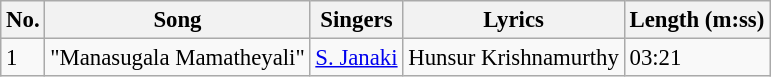<table class="wikitable" style="font-size:95%;">
<tr>
<th>No.</th>
<th>Song</th>
<th>Singers</th>
<th>Lyrics</th>
<th>Length (m:ss)</th>
</tr>
<tr>
<td>1</td>
<td>"Manasugala Mamatheyali"</td>
<td><a href='#'>S. Janaki</a></td>
<td>Hunsur Krishnamurthy</td>
<td>03:21</td>
</tr>
</table>
